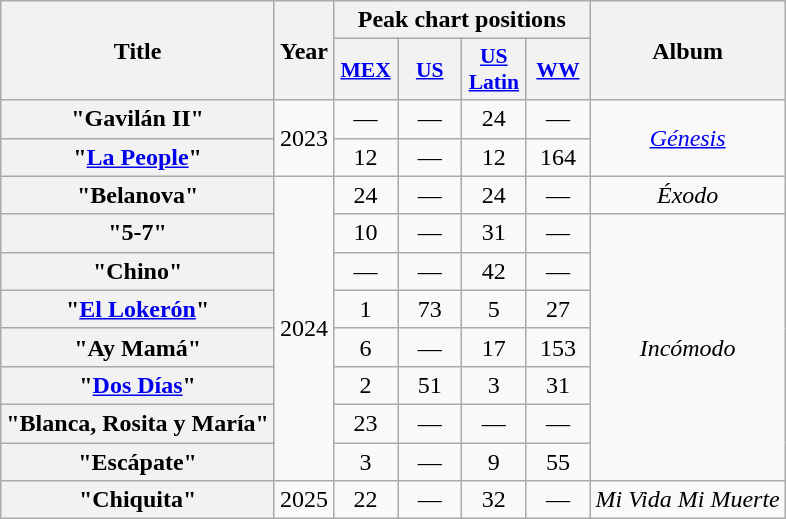<table class="wikitable plainrowheaders" style="text-align:center;">
<tr>
<th scope="col" rowspan="2">Title</th>
<th scope="col" rowspan="2">Year</th>
<th scope="col" colspan="4">Peak chart positions</th>
<th scope="col" rowspan="2">Album</th>
</tr>
<tr>
<th scope="col" style="width:2.5em;font-size:90%;"><a href='#'>MEX</a><br></th>
<th scope="col" style="width:2.5em;font-size:90%;"><a href='#'>US</a><br></th>
<th scope="col" style="width:2.5em;font-size:90%;"><a href='#'>US<br>Latin</a><br></th>
<th scope="col" style="width:2.5em;font-size:90%;"><a href='#'>WW</a><br></th>
</tr>
<tr>
<th scope="row">"Gavilán II"<br></th>
<td rowspan="2">2023</td>
<td>—</td>
<td>—</td>
<td>24</td>
<td>—</td>
<td rowspan="2"><em><a href='#'>Génesis</a></em></td>
</tr>
<tr>
<th scope="row">"<a href='#'>La People</a>"<br></th>
<td>12</td>
<td>—</td>
<td>12</td>
<td>164</td>
</tr>
<tr>
<th scope="row">"Belanova"<br></th>
<td rowspan="8">2024</td>
<td>24</td>
<td>—</td>
<td>24</td>
<td>—</td>
<td><em>Éxodo</em></td>
</tr>
<tr>
<th scope="row">"5-7"<br></th>
<td>10</td>
<td>—</td>
<td>31</td>
<td>—</td>
<td rowspan="7"><em>Incómodo</em></td>
</tr>
<tr>
<th scope="row">"Chino"<br></th>
<td>—</td>
<td>—</td>
<td>42</td>
<td>—</td>
</tr>
<tr>
<th scope="row">"<a href='#'>El Lokerón</a>"</th>
<td>1</td>
<td>73</td>
<td>5</td>
<td>27</td>
</tr>
<tr>
<th scope="row">"Ay Mamá"<br></th>
<td>6</td>
<td>—</td>
<td>17</td>
<td>153</td>
</tr>
<tr>
<th scope="row">"<a href='#'>Dos Días</a>"<br></th>
<td>2</td>
<td>51</td>
<td>3</td>
<td>31</td>
</tr>
<tr>
<th scope="row">"Blanca, Rosita y María"</th>
<td>23</td>
<td>—</td>
<td>—</td>
<td>—</td>
</tr>
<tr>
<th scope="row">"Escápate"<br></th>
<td>3</td>
<td>—</td>
<td>9</td>
<td>55</td>
</tr>
<tr>
<th scope="row">"Chiquita"<br></th>
<td>2025</td>
<td>22</td>
<td>—</td>
<td>32</td>
<td>—</td>
<td><em>Mi Vida Mi Muerte</em></td>
</tr>
</table>
